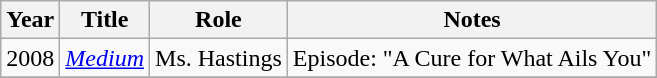<table class="wikitable sortable">
<tr>
<th scope="col">Year</th>
<th scope="col">Title</th>
<th scope="col">Role</th>
<th scope="col" class="unsortable">Notes</th>
</tr>
<tr>
<td>2008</td>
<td><em><a href='#'>Medium</a></em></td>
<td>Ms. Hastings</td>
<td>Episode: "A Cure for What Ails You"</td>
</tr>
<tr>
</tr>
</table>
